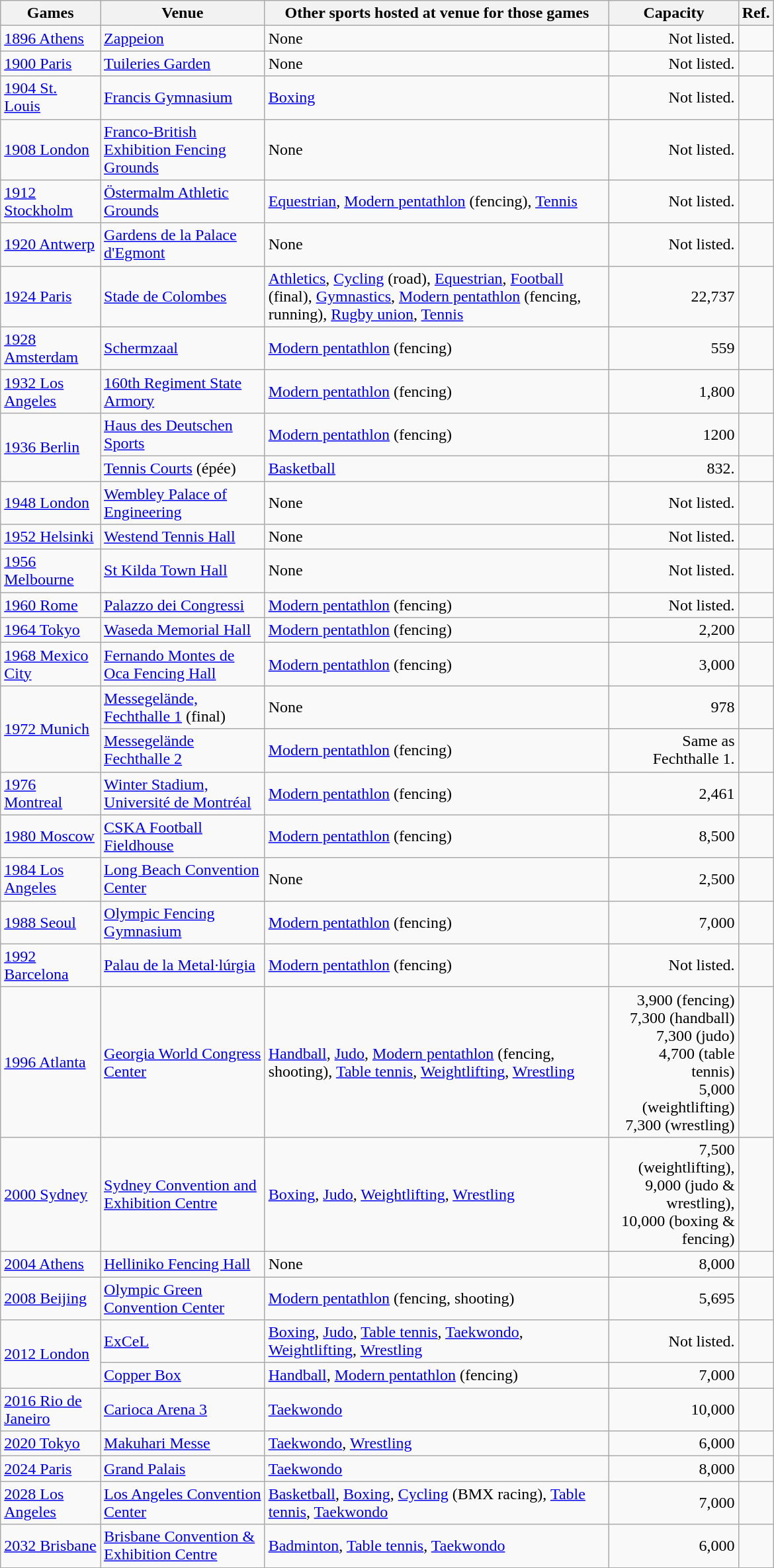<table class="wikitable sortable" width=780px>
<tr>
<th>Games</th>
<th>Venue</th>
<th>Other sports hosted at venue for those games</th>
<th>Capacity</th>
<th>Ref.</th>
</tr>
<tr>
<td><a href='#'>1896 Athens</a></td>
<td><a href='#'>Zappeion</a></td>
<td>None</td>
<td align="right">Not listed.</td>
<td align=center></td>
</tr>
<tr>
<td><a href='#'>1900 Paris</a></td>
<td><a href='#'>Tuileries Garden</a></td>
<td>None</td>
<td align=right>Not listed.</td>
<td align=center></td>
</tr>
<tr>
<td><a href='#'>1904 St. Louis</a></td>
<td><a href='#'>Francis Gymnasium</a></td>
<td><a href='#'>Boxing</a></td>
<td align="right">Not listed.</td>
<td align=center></td>
</tr>
<tr>
<td><a href='#'>1908 London</a></td>
<td><a href='#'>Franco-British Exhibition Fencing Grounds</a></td>
<td>None</td>
<td align="right">Not listed.</td>
<td align=center></td>
</tr>
<tr>
<td><a href='#'>1912 Stockholm</a></td>
<td><a href='#'>Östermalm Athletic Grounds</a></td>
<td><a href='#'>Equestrian</a>, <a href='#'>Modern pentathlon</a> (fencing), <a href='#'>Tennis</a></td>
<td align="right">Not listed.</td>
<td align=center></td>
</tr>
<tr>
<td><a href='#'>1920 Antwerp</a></td>
<td><a href='#'>Gardens de la Palace d'Egmont</a></td>
<td>None</td>
<td align="right">Not listed.</td>
<td align=center></td>
</tr>
<tr>
<td><a href='#'>1924 Paris</a></td>
<td><a href='#'>Stade de Colombes</a></td>
<td><a href='#'>Athletics</a>, <a href='#'>Cycling</a> (road), <a href='#'>Equestrian</a>, <a href='#'>Football</a> (final), <a href='#'>Gymnastics</a>, <a href='#'>Modern pentathlon</a> (fencing, running), <a href='#'>Rugby union</a>, <a href='#'>Tennis</a></td>
<td align="right">22,737</td>
<td align=center></td>
</tr>
<tr>
<td><a href='#'>1928 Amsterdam</a></td>
<td><a href='#'>Schermzaal</a></td>
<td><a href='#'>Modern pentathlon</a> (fencing)</td>
<td align="right">559</td>
<td align=center></td>
</tr>
<tr>
<td><a href='#'>1932 Los Angeles</a></td>
<td><a href='#'>160th Regiment State Armory</a></td>
<td><a href='#'>Modern pentathlon</a> (fencing)</td>
<td align="right">1,800</td>
<td align=center></td>
</tr>
<tr>
<td rowspan="2"><a href='#'>1936 Berlin</a></td>
<td><a href='#'>Haus des Deutschen Sports</a></td>
<td><a href='#'>Modern pentathlon</a> (fencing)</td>
<td align="right">1200</td>
<td align=center></td>
</tr>
<tr>
<td><a href='#'>Tennis Courts</a> (épée)</td>
<td><a href='#'>Basketball</a></td>
<td align="right">832.</td>
<td align=center></td>
</tr>
<tr>
<td><a href='#'>1948 London</a></td>
<td><a href='#'>Wembley Palace of Engineering</a></td>
<td>None</td>
<td align="right">Not listed.</td>
<td align=center></td>
</tr>
<tr>
<td><a href='#'>1952 Helsinki</a></td>
<td><a href='#'>Westend Tennis Hall</a></td>
<td>None</td>
<td align="right">Not listed.</td>
<td align=center></td>
</tr>
<tr>
<td><a href='#'>1956 Melbourne</a></td>
<td><a href='#'>St Kilda Town Hall</a></td>
<td>None</td>
<td align="right">Not listed.</td>
<td align=center></td>
</tr>
<tr>
<td><a href='#'>1960 Rome</a></td>
<td><a href='#'>Palazzo dei Congressi</a></td>
<td><a href='#'>Modern pentathlon</a> (fencing)</td>
<td align="right">Not listed.</td>
<td align=center></td>
</tr>
<tr>
<td><a href='#'>1964 Tokyo</a></td>
<td><a href='#'>Waseda Memorial Hall</a></td>
<td><a href='#'>Modern pentathlon</a> (fencing)</td>
<td align="right">2,200</td>
<td align=center></td>
</tr>
<tr>
<td><a href='#'>1968 Mexico City</a></td>
<td><a href='#'>Fernando Montes de Oca Fencing Hall</a></td>
<td><a href='#'>Modern pentathlon</a> (fencing)</td>
<td align="right">3,000</td>
<td align=center></td>
</tr>
<tr>
<td rowspan="2"><a href='#'>1972 Munich</a></td>
<td><a href='#'>Messegelände, Fechthalle 1</a> (final)</td>
<td>None</td>
<td align="right">978</td>
<td align=center></td>
</tr>
<tr>
<td><a href='#'>Messegelände Fechthalle 2</a></td>
<td><a href='#'>Modern pentathlon</a> (fencing)</td>
<td align="right">Same as Fechthalle 1.</td>
<td align=center></td>
</tr>
<tr>
<td><a href='#'>1976 Montreal</a></td>
<td><a href='#'>Winter Stadium, Université de Montréal</a></td>
<td><a href='#'>Modern pentathlon</a> (fencing)</td>
<td align="right">2,461</td>
<td align=center></td>
</tr>
<tr>
<td><a href='#'>1980 Moscow</a></td>
<td><a href='#'>CSKA Football Fieldhouse</a></td>
<td><a href='#'>Modern pentathlon</a> (fencing)</td>
<td align="right">8,500</td>
<td align=center></td>
</tr>
<tr>
<td><a href='#'>1984 Los Angeles</a></td>
<td><a href='#'>Long Beach Convention Center</a></td>
<td>None</td>
<td align="right">2,500</td>
<td align=center></td>
</tr>
<tr>
<td><a href='#'>1988 Seoul</a></td>
<td><a href='#'>Olympic Fencing Gymnasium</a></td>
<td><a href='#'>Modern pentathlon</a> (fencing)</td>
<td align="right">7,000</td>
<td align=center></td>
</tr>
<tr>
<td><a href='#'>1992 Barcelona</a></td>
<td><a href='#'>Palau de la Metal·lúrgia</a></td>
<td><a href='#'>Modern pentathlon</a> (fencing)</td>
<td align="right">Not listed.</td>
<td align=center></td>
</tr>
<tr>
<td><a href='#'>1996 Atlanta</a></td>
<td><a href='#'>Georgia World Congress Center</a></td>
<td><a href='#'>Handball</a>, <a href='#'>Judo</a>, <a href='#'>Modern pentathlon</a> (fencing, shooting), <a href='#'>Table tennis</a>, <a href='#'>Weightlifting</a>, <a href='#'>Wrestling</a></td>
<td align="right">3,900 (fencing)<br>7,300 (handball)<br>7,300 (judo)<br>4,700 (table tennis)<br>5,000 (weightlifting)<br>7,300 (wrestling)</td>
<td align=center></td>
</tr>
<tr>
<td><a href='#'>2000 Sydney</a></td>
<td><a href='#'>Sydney Convention and Exhibition Centre</a></td>
<td><a href='#'>Boxing</a>, <a href='#'>Judo</a>, <a href='#'>Weightlifting</a>, <a href='#'>Wrestling</a></td>
<td align="right">7,500 (weightlifting),<br>9,000 (judo & wrestling),<br>10,000 (boxing & fencing)</td>
<td align=center></td>
</tr>
<tr>
<td><a href='#'>2004 Athens</a></td>
<td><a href='#'>Helliniko Fencing Hall</a></td>
<td>None</td>
<td align="right">8,000</td>
<td align=center></td>
</tr>
<tr>
<td><a href='#'>2008 Beijing</a></td>
<td><a href='#'>Olympic Green Convention Center</a></td>
<td><a href='#'>Modern pentathlon</a> (fencing, shooting)</td>
<td align="right">5,695</td>
<td align=center></td>
</tr>
<tr>
<td rowspan="2"><a href='#'>2012 London</a></td>
<td><a href='#'>ExCeL</a></td>
<td><a href='#'>Boxing</a>, <a href='#'>Judo</a>, <a href='#'>Table tennis</a>, <a href='#'>Taekwondo</a>, <a href='#'>Weightlifting</a>, <a href='#'>Wrestling</a></td>
<td align="right">Not listed.</td>
<td align=center></td>
</tr>
<tr>
<td><a href='#'>Copper Box</a></td>
<td><a href='#'>Handball</a>, <a href='#'>Modern pentathlon</a> (fencing)</td>
<td align="right">7,000</td>
<td align=center></td>
</tr>
<tr>
<td><a href='#'>2016 Rio de Janeiro</a></td>
<td><a href='#'>Carioca Arena 3</a></td>
<td><a href='#'>Taekwondo</a></td>
<td align="right">10,000</td>
<td align="center"></td>
</tr>
<tr>
<td><a href='#'>2020 Tokyo</a></td>
<td><a href='#'>Makuhari Messe</a></td>
<td><a href='#'>Taekwondo</a>, <a href='#'>Wrestling</a></td>
<td align="right">6,000</td>
<td align="center"></td>
</tr>
<tr>
<td><a href='#'>2024 Paris</a></td>
<td><a href='#'>Grand Palais</a></td>
<td><a href='#'>Taekwondo</a></td>
<td align="right">8,000</td>
<td align="center"></td>
</tr>
<tr>
<td><a href='#'>2028 Los Angeles</a></td>
<td><a href='#'>Los Angeles Convention Center</a></td>
<td><a href='#'>Basketball</a>, <a href='#'>Boxing</a>, <a href='#'>Cycling</a> (BMX racing), <a href='#'>Table tennis</a>, <a href='#'>Taekwondo</a></td>
<td align="right">7,000</td>
<td align="center"></td>
</tr>
<tr>
<td><a href='#'>2032 Brisbane</a></td>
<td><a href='#'>Brisbane Convention & Exhibition Centre</a></td>
<td><a href='#'>Badminton</a>, <a href='#'>Table tennis</a>, <a href='#'>Taekwondo</a></td>
<td align="right">6,000</td>
<td align="center"></td>
</tr>
</table>
